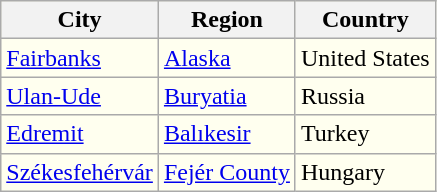<table class="wikitable" border="1" style="font-size:100%; background:#FFFFEF; float:left;">
<tr>
<th>City</th>
<th>Region</th>
<th>Country</th>
</tr>
<tr>
<td><a href='#'>Fairbanks</a></td>
<td> <a href='#'>Alaska</a></td>
<td> United States</td>
</tr>
<tr>
<td><a href='#'>Ulan-Ude</a></td>
<td> <a href='#'>Buryatia</a></td>
<td> Russia</td>
</tr>
<tr>
<td><a href='#'>Edremit</a></td>
<td><a href='#'>Balıkesir</a></td>
<td> Turkey</td>
</tr>
<tr>
<td><a href='#'>Székesfehérvár</a></td>
<td> <a href='#'>Fejér County</a></td>
<td> Hungary</td>
</tr>
</table>
